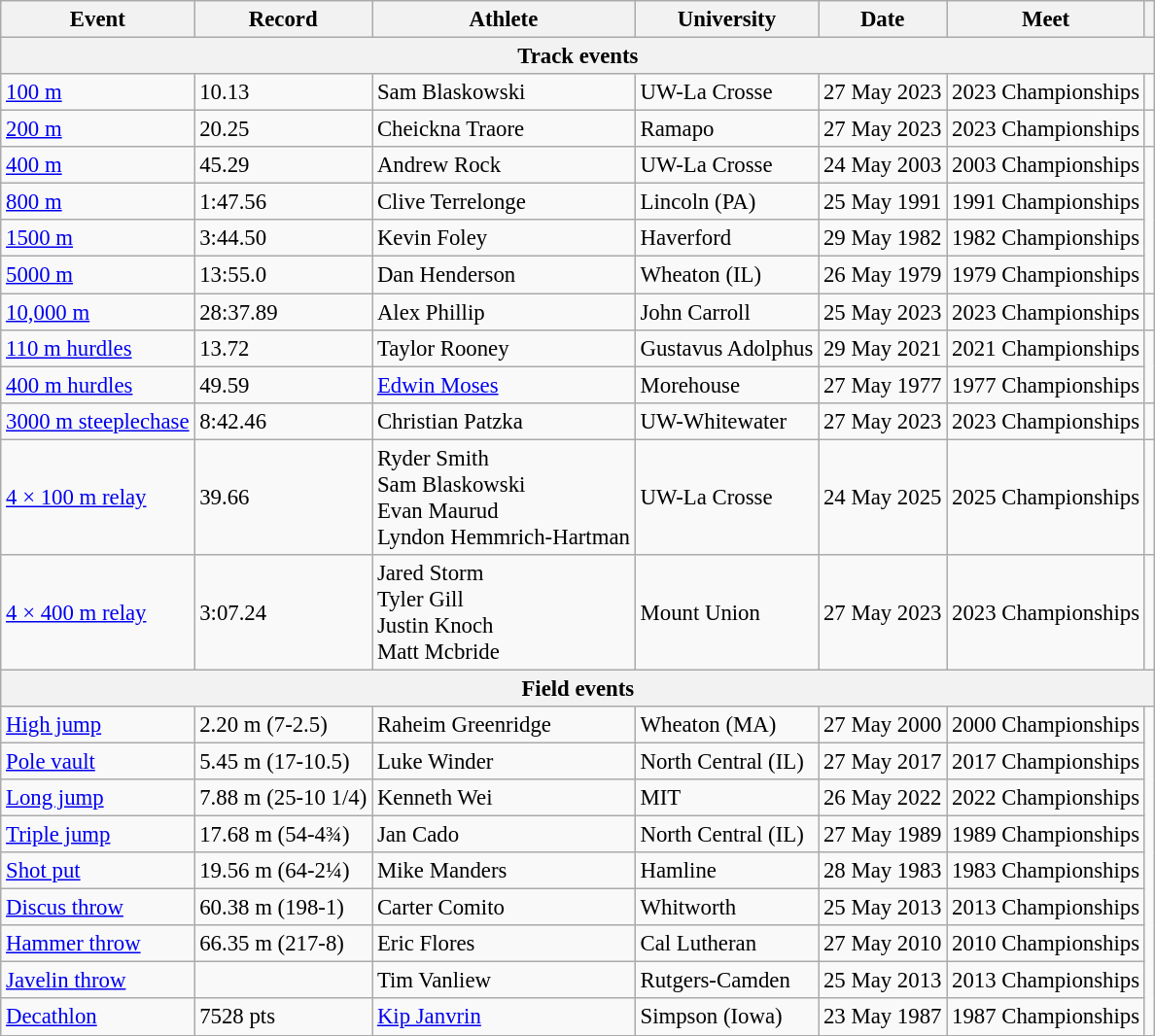<table class="wikitable" style="font-size:95%;">
<tr>
<th>Event</th>
<th>Record</th>
<th>Athlete</th>
<th>University</th>
<th>Date</th>
<th>Meet</th>
<th></th>
</tr>
<tr>
<th colspan=7 align=center>Track events</th>
</tr>
<tr>
<td><a href='#'>100 m</a></td>
<td>10.13 </td>
<td>Sam Blaskowski</td>
<td>UW-La Crosse</td>
<td>27 May 2023</td>
<td>2023 Championships</td>
<td></td>
</tr>
<tr>
<td><a href='#'>200 m</a></td>
<td>20.25 </td>
<td>Cheickna Traore</td>
<td>Ramapo</td>
<td>27 May 2023</td>
<td>2023 Championships</td>
<td></td>
</tr>
<tr>
<td><a href='#'>400 m</a></td>
<td>45.29</td>
<td>Andrew Rock</td>
<td>UW-La Crosse</td>
<td>24 May 2003</td>
<td>2003 Championships</td>
</tr>
<tr>
<td><a href='#'>800 m</a></td>
<td>1:47.56</td>
<td>Clive Terrelonge</td>
<td>Lincoln (PA)</td>
<td>25 May 1991</td>
<td>1991 Championships</td>
</tr>
<tr>
<td><a href='#'>1500 m</a></td>
<td>3:44.50</td>
<td>Kevin Foley</td>
<td>Haverford</td>
<td>29 May 1982</td>
<td>1982 Championships</td>
</tr>
<tr>
<td><a href='#'>5000 m</a></td>
<td>13:55.0</td>
<td>Dan Henderson</td>
<td>Wheaton (IL)</td>
<td>26 May 1979</td>
<td>1979 Championships</td>
</tr>
<tr>
<td><a href='#'>10,000 m</a></td>
<td>28:37.89</td>
<td>Alex Phillip</td>
<td>John Carroll</td>
<td>25 May 2023</td>
<td>2023 Championships</td>
<td></td>
</tr>
<tr>
<td><a href='#'>110 m hurdles</a></td>
<td>13.72 </td>
<td>Taylor Rooney</td>
<td>Gustavus Adolphus</td>
<td>29 May 2021</td>
<td>2021 Championships</td>
</tr>
<tr>
<td><a href='#'>400 m hurdles</a></td>
<td>49.59</td>
<td><a href='#'>Edwin Moses</a></td>
<td>Morehouse</td>
<td>27 May 1977</td>
<td>1977 Championships</td>
</tr>
<tr>
<td><a href='#'>3000 m steeplechase</a></td>
<td>8:42.46</td>
<td>Christian Patzka</td>
<td>UW-Whitewater</td>
<td>27 May 2023</td>
<td>2023 Championships</td>
<td></td>
</tr>
<tr>
<td><a href='#'>4 × 100 m relay</a></td>
<td>39.66</td>
<td>Ryder Smith<br>Sam Blaskowski<br>Evan Maurud<br>Lyndon Hemmrich-Hartman</td>
<td>UW-La Crosse</td>
<td>24 May 2025</td>
<td>2025 Championships</td>
<td></td>
</tr>
<tr>
<td><a href='#'>4 × 400 m relay</a></td>
<td>3:07.24</td>
<td>Jared Storm<br>Tyler Gill<br>Justin Knoch<br>Matt Mcbride</td>
<td>Mount Union</td>
<td>27 May 2023</td>
<td>2023 Championships</td>
<td></td>
</tr>
<tr>
<th colspan=7 align=center>Field events</th>
</tr>
<tr>
<td><a href='#'>High jump</a></td>
<td>2.20 m (7-2.5)</td>
<td>Raheim Greenridge</td>
<td>Wheaton (MA)</td>
<td>27 May 2000</td>
<td>2000 Championships</td>
</tr>
<tr>
<td><a href='#'>Pole vault</a></td>
<td>5.45 m (17-10.5)</td>
<td>Luke Winder</td>
<td>North Central (IL)</td>
<td>27 May 2017</td>
<td>2017 Championships</td>
</tr>
<tr>
<td><a href='#'>Long jump</a></td>
<td>7.88 m (25-10 1/4)</td>
<td>Kenneth Wei</td>
<td>MIT</td>
<td>26 May 2022</td>
<td>2022 Championships</td>
</tr>
<tr>
<td><a href='#'>Triple jump</a></td>
<td>17.68 m (54-4¾)</td>
<td>Jan Cado</td>
<td>North Central (IL)</td>
<td>27 May 1989</td>
<td>1989 Championships</td>
</tr>
<tr>
<td><a href='#'>Shot put</a></td>
<td>19.56 m (64-2¼)</td>
<td>Mike Manders</td>
<td>Hamline</td>
<td>28 May 1983</td>
<td>1983 Championships</td>
</tr>
<tr>
<td><a href='#'>Discus throw</a></td>
<td>60.38 m (198-1)</td>
<td>Carter Comito</td>
<td>Whitworth</td>
<td>25 May 2013</td>
<td>2013 Championships</td>
</tr>
<tr>
<td><a href='#'>Hammer throw</a></td>
<td>66.35 m (217-8)</td>
<td>Eric Flores</td>
<td>Cal Lutheran</td>
<td>27 May 2010</td>
<td>2010 Championships</td>
</tr>
<tr>
<td><a href='#'>Javelin throw</a></td>
<td></td>
<td>Tim Vanliew</td>
<td>Rutgers-Camden</td>
<td>25 May 2013</td>
<td>2013 Championships</td>
</tr>
<tr>
<td><a href='#'>Decathlon</a></td>
<td>7528 pts</td>
<td><a href='#'>Kip Janvrin</a></td>
<td>Simpson (Iowa)</td>
<td>23 May 1987</td>
<td>1987 Championships</td>
</tr>
</table>
